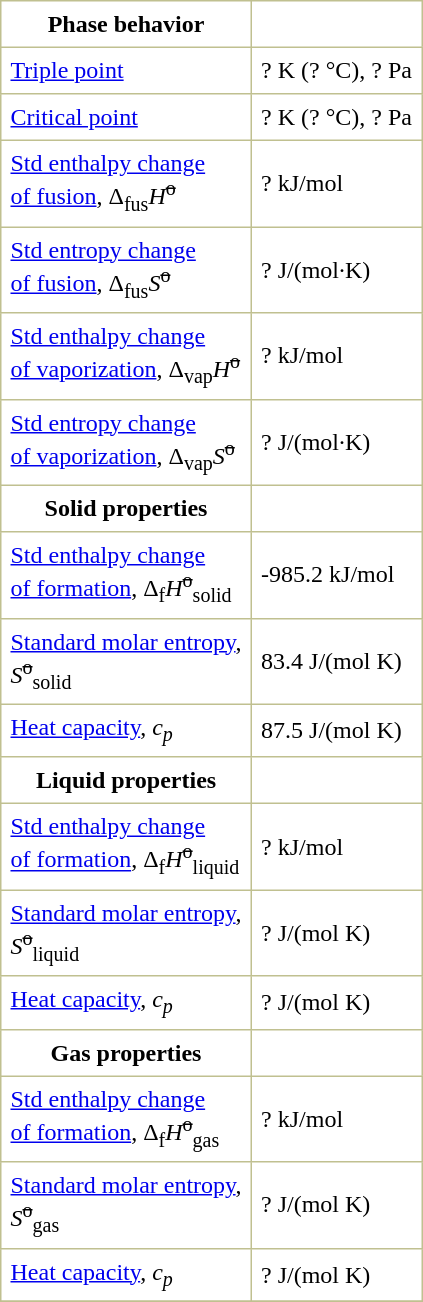<table border="1" cellspacing="0" cellpadding="6" style="margin: 0 0 0 0.5em; background: #FFFFFF; border-collapse: collapse; border-color: #C0C090;">
<tr>
<th>Phase behavior</th>
</tr>
<tr>
<td><a href='#'>Triple point</a></td>
<td>? K (? °C), ? Pa</td>
</tr>
<tr>
<td><a href='#'>Critical point</a></td>
<td>? K (? °C), ? Pa</td>
</tr>
<tr>
<td><a href='#'>Std enthalpy change<br>of fusion</a>, Δ<sub>fus</sub><em>H</em><sup><s>o</s></sup></td>
<td>? kJ/mol</td>
</tr>
<tr>
<td><a href='#'>Std entropy change<br>of fusion</a>, Δ<sub>fus</sub><em>S</em><sup><s>o</s></sup></td>
<td>? J/(mol·K)</td>
</tr>
<tr>
<td><a href='#'>Std enthalpy change<br>of vaporization</a>, Δ<sub>vap</sub><em>H</em><sup><s>o</s></sup></td>
<td>? kJ/mol</td>
</tr>
<tr>
<td><a href='#'>Std entropy change<br>of vaporization</a>, Δ<sub>vap</sub><em>S</em><sup><s>o</s></sup></td>
<td>? J/(mol·K)</td>
</tr>
<tr>
<th>Solid properties</th>
</tr>
<tr>
<td><a href='#'>Std enthalpy change<br>of formation</a>, Δ<sub>f</sub><em>H</em><sup><s>o</s></sup><sub>solid</sub></td>
<td>-985.2 kJ/mol</td>
</tr>
<tr>
<td><a href='#'>Standard molar entropy</a>,<br><em>S</em><sup><s>o</s></sup><sub>solid</sub></td>
<td>83.4 J/(mol K)</td>
</tr>
<tr>
<td><a href='#'>Heat capacity</a>, <em>c<sub>p</sub></em></td>
<td>87.5 J/(mol K)</td>
</tr>
<tr>
<th>Liquid properties</th>
</tr>
<tr>
<td><a href='#'>Std enthalpy change<br>of formation</a>, Δ<sub>f</sub><em>H</em><sup><s>o</s></sup><sub>liquid</sub></td>
<td>? kJ/mol</td>
</tr>
<tr>
<td><a href='#'>Standard molar entropy</a>,<br><em>S</em><sup><s>o</s></sup><sub>liquid</sub></td>
<td>? J/(mol K)</td>
</tr>
<tr>
<td><a href='#'>Heat capacity</a>, <em>c<sub>p</sub></em></td>
<td>? J/(mol K)</td>
</tr>
<tr>
<th>Gas properties</th>
</tr>
<tr>
<td><a href='#'>Std enthalpy change<br>of formation</a>, Δ<sub>f</sub><em>H</em><sup><s>o</s></sup><sub>gas</sub></td>
<td>? kJ/mol</td>
</tr>
<tr>
<td><a href='#'>Standard molar entropy</a>,<br><em>S</em><sup><s>o</s></sup><sub>gas</sub></td>
<td>? J/(mol K)</td>
</tr>
<tr>
<td><a href='#'>Heat capacity</a>, <em>c<sub>p</sub></em></td>
<td>? J/(mol K)</td>
</tr>
<tr>
</tr>
</table>
